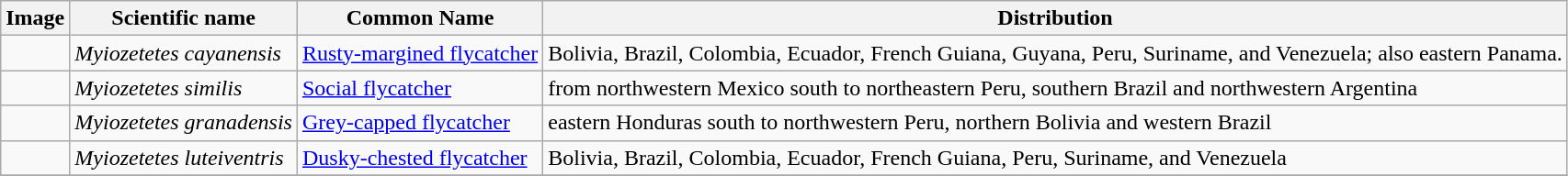<table class="wikitable">
<tr>
<th>Image</th>
<th>Scientific name</th>
<th>Common Name</th>
<th>Distribution</th>
</tr>
<tr>
<td></td>
<td><em>Myiozetetes cayanensis</em></td>
<td><a href='#'>Rusty-margined flycatcher</a></td>
<td>Bolivia, Brazil, Colombia, Ecuador, French Guiana, Guyana, Peru, Suriname, and Venezuela; also eastern Panama.</td>
</tr>
<tr>
<td></td>
<td><em>Myiozetetes similis</em></td>
<td><a href='#'>Social flycatcher</a></td>
<td>from northwestern Mexico south to northeastern Peru, southern Brazil and northwestern Argentina</td>
</tr>
<tr>
<td></td>
<td><em>Myiozetetes granadensis</em></td>
<td><a href='#'>Grey-capped flycatcher</a></td>
<td>eastern Honduras south to northwestern Peru, northern Bolivia and western Brazil</td>
</tr>
<tr>
<td></td>
<td><em>Myiozetetes luteiventris</em></td>
<td><a href='#'>Dusky-chested flycatcher</a></td>
<td>Bolivia, Brazil, Colombia, Ecuador, French Guiana, Peru, Suriname, and Venezuela</td>
</tr>
<tr>
</tr>
</table>
